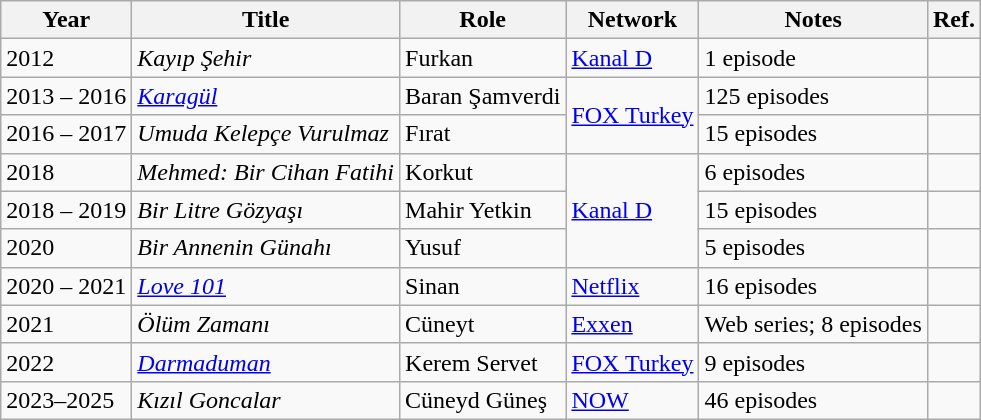<table class="wikitable plainrowheaders sortable" style="margin-right: 0;">
<tr>
<th>Year</th>
<th>Title</th>
<th>Role</th>
<th>Network</th>
<th>Notes</th>
<th>Ref.</th>
</tr>
<tr>
<td>2012</td>
<td><em>Kayıp Şehir</em></td>
<td>Furkan</td>
<td><a href='#'>Kanal D</a></td>
<td>1 episode</td>
<td></td>
</tr>
<tr>
<td>2013 – 2016</td>
<td><em><a href='#'>Karagül</a></em></td>
<td>Baran Şamverdi</td>
<td rowspan="2"><a href='#'>FOX Turkey</a></td>
<td>125 episodes</td>
<td></td>
</tr>
<tr>
<td>2016 – 2017</td>
<td><em>Umuda Kelepçe Vurulmaz</em></td>
<td>Fırat</td>
<td>15 episodes</td>
<td></td>
</tr>
<tr>
<td>2018</td>
<td><em>Mehmed: Bir Cihan Fatihi</em></td>
<td>Korkut</td>
<td rowspan="3"><a href='#'>Kanal D</a></td>
<td>6 episodes</td>
<td></td>
</tr>
<tr>
<td>2018 – 2019</td>
<td><em>Bir Litre Gözyaşı</em></td>
<td>Mahir Yetkin</td>
<td>15 episodes</td>
<td></td>
</tr>
<tr>
<td>2020</td>
<td><em>Bir Annenin Günahı</em></td>
<td>Yusuf</td>
<td>5 episodes</td>
<td></td>
</tr>
<tr>
<td>2020 – 2021</td>
<td><em><a href='#'>Love 101</a></em></td>
<td>Sinan</td>
<td><a href='#'>Netflix</a></td>
<td>16 episodes</td>
<td></td>
</tr>
<tr>
<td>2021</td>
<td><em>Ölüm Zamanı</em></td>
<td>Cüneyt</td>
<td><a href='#'>Exxen</a></td>
<td>Web series; 8 episodes</td>
<td></td>
</tr>
<tr>
<td>2022</td>
<td><em><a href='#'>Darmaduman</a></em></td>
<td>Kerem Servet</td>
<td><a href='#'>FOX Turkey</a></td>
<td>9 episodes</td>
<td></td>
</tr>
<tr>
<td>2023–2025</td>
<td><em>Kızıl Goncalar</em></td>
<td>Cüneyd Güneş</td>
<td><a href='#'>NOW</a></td>
<td>46 episodes</td>
<td></td>
</tr>
</table>
